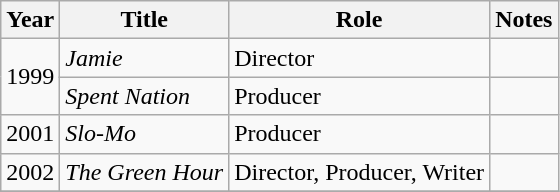<table class="wikitable">
<tr>
<th>Year</th>
<th>Title</th>
<th>Role</th>
<th>Notes</th>
</tr>
<tr>
<td rowspan=2>1999</td>
<td><em>Jamie</em></td>
<td>Director</td>
<td></td>
</tr>
<tr>
<td><em>Spent Nation</em></td>
<td>Producer</td>
<td></td>
</tr>
<tr>
<td>2001</td>
<td><em>Slo-Mo</em></td>
<td>Producer</td>
<td></td>
</tr>
<tr>
<td>2002</td>
<td><em>The Green Hour</em></td>
<td>Director, Producer, Writer</td>
<td></td>
</tr>
<tr>
</tr>
</table>
